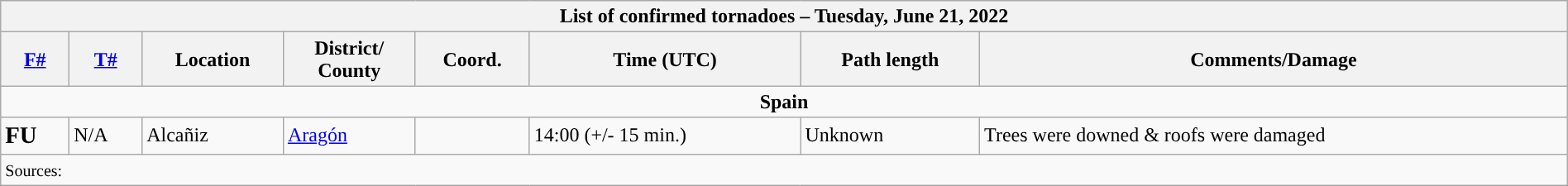<table class="wikitable collapsible" width="100%">
<tr>
<th colspan="8">List of confirmed tornadoes – Tuesday, June 21, 2022</th>
</tr>
<tr>
<th><a href='#'>F#</a></th>
<th><a href='#'>T#</a></th>
<th>Location</th>
<th>District/<br>County</th>
<th>Coord.</th>
<th>Time (UTC)</th>
<th>Path length</th>
<th>Comments/Damage</th>
</tr>
<tr>
<td colspan="8" align=center><strong>Spain</strong></td>
</tr>
<tr>
<td><big><strong>FU</strong></big></td>
<td>N/A</td>
<td>Alcañiz</td>
<td><a href='#'>Aragón</a></td>
<td></td>
<td>14:00 (+/- 15 min.)</td>
<td>Unknown</td>
<td>Trees were downed & roofs were damaged</td>
</tr>
<tr>
<td colspan="8"><small>Sources:  </small></td>
</tr>
</table>
